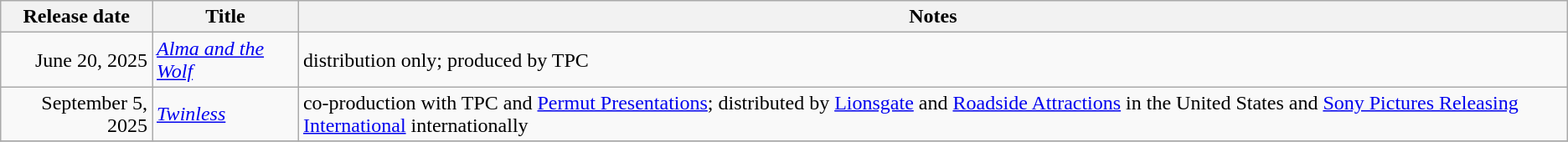<table class="wikitable sortable">
<tr>
<th>Release date</th>
<th>Title</th>
<th>Notes</th>
</tr>
<tr>
<td align="right">June 20, 2025</td>
<td><em><a href='#'>Alma and the Wolf</a></em></td>
<td>distribution only; produced by TPC</td>
</tr>
<tr>
<td align="right">September 5, 2025</td>
<td><em><a href='#'>Twinless</a></em></td>
<td>co-production with TPC and <a href='#'>Permut Presentations</a>; distributed by <a href='#'>Lionsgate</a> and <a href='#'>Roadside Attractions</a> in the United States and <a href='#'>Sony Pictures Releasing International</a> internationally</td>
</tr>
<tr>
</tr>
</table>
